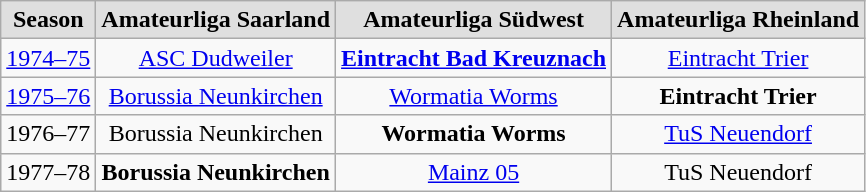<table class="wikitable">
<tr style="text-align:center; background:#dfdfdf;">
<td><strong>Season</strong></td>
<td><strong>Amateurliga Saarland</strong></td>
<td><strong>Amateurliga Südwest</strong></td>
<td><strong>Amateurliga Rheinland</strong></td>
</tr>
<tr style="text-align:center;">
<td><a href='#'>1974–75</a></td>
<td><a href='#'>ASC Dudweiler</a></td>
<td><strong><a href='#'>Eintracht Bad Kreuznach</a></strong></td>
<td><a href='#'>Eintracht Trier</a></td>
</tr>
<tr style="text-align:center;">
<td><a href='#'>1975–76</a></td>
<td><a href='#'>Borussia Neunkirchen</a></td>
<td><a href='#'>Wormatia Worms</a></td>
<td><strong>Eintracht Trier</strong></td>
</tr>
<tr style="text-align:center;">
<td>1976–77</td>
<td>Borussia Neunkirchen</td>
<td><strong>Wormatia Worms</strong></td>
<td><a href='#'>TuS Neuendorf</a></td>
</tr>
<tr style="text-align:center;">
<td>1977–78</td>
<td><strong>Borussia Neunkirchen</strong></td>
<td><a href='#'>Mainz 05</a></td>
<td>TuS Neuendorf</td>
</tr>
</table>
